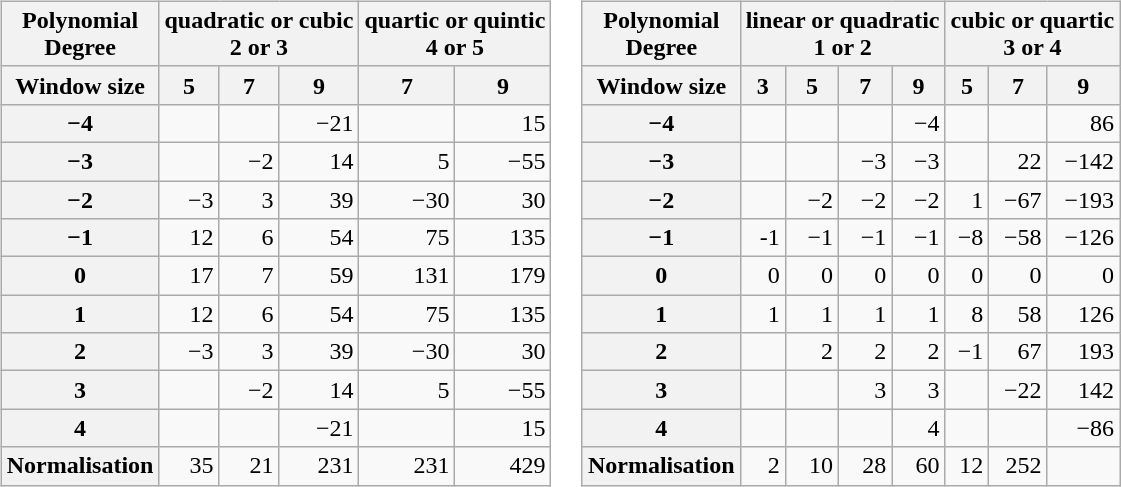<table style="text-align:right">
<tr>
<td><br><table class="wikitable">
<tr>
<th scope="row">Polynomial<br>Degree</th>
<th colspan="3" scope="col">quadratic or cubic<br>2 or 3</th>
<th colspan="3" scope="col">quartic or quintic<br>4 or 5</th>
</tr>
<tr>
<th scope="row">Window size</th>
<th scope="col">5</th>
<th scope="col">7</th>
<th scope="col">9</th>
<th scope="col">7</th>
<th scope="col">9</th>
</tr>
<tr>
<th scope="row">−4</th>
<td></td>
<td></td>
<td>−21</td>
<td></td>
<td>15</td>
</tr>
<tr>
<th scope="row">−3</th>
<td></td>
<td>−2</td>
<td>14</td>
<td>5</td>
<td>−55</td>
</tr>
<tr>
<th scope="row">−2</th>
<td>−3</td>
<td>3</td>
<td>39</td>
<td>−30</td>
<td>30</td>
</tr>
<tr>
<th scope="row">−1</th>
<td>12</td>
<td>6</td>
<td>54</td>
<td>75</td>
<td>135</td>
</tr>
<tr>
<th scope="row">0</th>
<td>17</td>
<td>7</td>
<td>59</td>
<td>131</td>
<td>179</td>
</tr>
<tr>
<th scope="row">1</th>
<td>12</td>
<td>6</td>
<td>54</td>
<td>75</td>
<td>135</td>
</tr>
<tr>
<th scope="row">2</th>
<td>−3</td>
<td>3</td>
<td>39</td>
<td>−30</td>
<td>30</td>
</tr>
<tr>
<th scope="row">3</th>
<td></td>
<td>−2</td>
<td>14</td>
<td>5</td>
<td>−55</td>
</tr>
<tr>
<th scope="row">4</th>
<td></td>
<td></td>
<td>−21</td>
<td></td>
<td>15</td>
</tr>
<tr>
<th scope="row">Normalisation</th>
<td>35</td>
<td>21</td>
<td>231</td>
<td>231</td>
<td>429</td>
</tr>
</table>
</td>
<td><br><table class="wikitable">
<tr>
<th scope="row">Polynomial<br>Degree</th>
<th colspan="4" scope="col">linear or quadratic<br> 1 or 2</th>
<th colspan="3" scope="col">cubic or quartic<br>3 or 4</th>
</tr>
<tr>
<th scope="row">Window size</th>
<th scope="col">3</th>
<th scope="col">5</th>
<th scope="col">7</th>
<th scope="col">9</th>
<th scope="col">5</th>
<th scope="col">7</th>
<th scope="col">9</th>
</tr>
<tr>
<th scope="row">−4</th>
<td></td>
<td></td>
<td></td>
<td>−4</td>
<td></td>
<td></td>
<td>86</td>
</tr>
<tr>
<th scope="row">−3</th>
<td></td>
<td></td>
<td>−3</td>
<td>−3</td>
<td></td>
<td>22</td>
<td>−142</td>
</tr>
<tr>
<th scope="row">−2</th>
<td></td>
<td>−2</td>
<td>−2</td>
<td>−2</td>
<td>1</td>
<td>−67</td>
<td>−193</td>
</tr>
<tr>
<th scope="row">−1</th>
<td>-1</td>
<td>−1</td>
<td>−1</td>
<td>−1</td>
<td>−8</td>
<td>−58</td>
<td>−126</td>
</tr>
<tr>
<th scope="row">0</th>
<td>0</td>
<td>0</td>
<td>0</td>
<td>0</td>
<td>0</td>
<td>0</td>
<td>0</td>
</tr>
<tr>
<th scope="row">1</th>
<td>1</td>
<td>1</td>
<td>1</td>
<td>1</td>
<td>8</td>
<td>58</td>
<td>126</td>
</tr>
<tr>
<th scope="row">2</th>
<td></td>
<td>2</td>
<td>2</td>
<td>2</td>
<td>−1</td>
<td>67</td>
<td>193</td>
</tr>
<tr>
<th scope="row">3</th>
<td></td>
<td></td>
<td>3</td>
<td>3</td>
<td></td>
<td>−22</td>
<td>142</td>
</tr>
<tr>
<th scope="row">4</th>
<td></td>
<td></td>
<td></td>
<td>4</td>
<td></td>
<td></td>
<td>−86</td>
</tr>
<tr>
<th scope="row">Normalisation</th>
<td>2</td>
<td>10</td>
<td>28</td>
<td>60</td>
<td>12</td>
<td>252</td>
<td></td>
</tr>
</table>
</td>
</tr>
</table>
